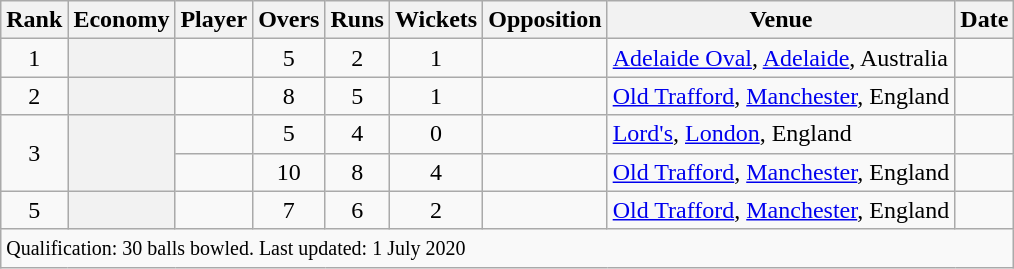<table class="wikitable plainrowheaders sortable">
<tr>
<th scope=col>Rank</th>
<th scope=col>Economy</th>
<th scope=col>Player</th>
<th scope=col>Overs</th>
<th scope=col>Runs</th>
<th scope=col>Wickets</th>
<th scope=col>Opposition</th>
<th scope=col>Venue</th>
<th scope=col>Date</th>
</tr>
<tr>
<td align=center>1</td>
<th scope=row style=text-align:center;></th>
<td></td>
<td align=center>5</td>
<td align=center>2</td>
<td align=center>1</td>
<td></td>
<td><a href='#'>Adelaide Oval</a>, <a href='#'>Adelaide</a>, Australia</td>
<td> </td>
</tr>
<tr>
<td align=center>2</td>
<th scope=row style=text-align:center;></th>
<td></td>
<td align=center>8</td>
<td align=center>5</td>
<td align=center>1</td>
<td></td>
<td><a href='#'>Old Trafford</a>, <a href='#'>Manchester</a>, England</td>
<td> </td>
</tr>
<tr>
<td align=center rowspan=2>3</td>
<th scope=row style=text-align:center; rowspan=2></th>
<td></td>
<td align=center>5</td>
<td align=center>4</td>
<td align=center>0</td>
<td></td>
<td><a href='#'>Lord's</a>, <a href='#'>London</a>, England</td>
<td> </td>
</tr>
<tr>
<td></td>
<td align=center>10</td>
<td align=center>8</td>
<td align=center>4</td>
<td></td>
<td><a href='#'>Old Trafford</a>, <a href='#'>Manchester</a>, England</td>
<td> </td>
</tr>
<tr>
<td align=center>5</td>
<th scope=row style=text-align:center;></th>
<td></td>
<td align=center>7</td>
<td align=center>6</td>
<td align=center>2</td>
<td></td>
<td><a href='#'>Old Trafford</a>, <a href='#'>Manchester</a>, England</td>
<td></td>
</tr>
<tr class=sortbottom>
<td colspan=9><small>Qualification: 30 balls bowled. Last updated: 1 July 2020</small></td>
</tr>
</table>
